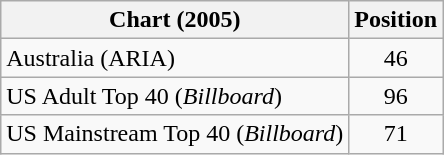<table class="wikitable sortable">
<tr>
<th>Chart (2005)</th>
<th>Position</th>
</tr>
<tr>
<td>Australia (ARIA)</td>
<td align="center">46</td>
</tr>
<tr>
<td>US Adult Top 40 (<em>Billboard</em>)</td>
<td align="center">96</td>
</tr>
<tr>
<td>US Mainstream Top 40 (<em>Billboard</em>)</td>
<td align="center">71</td>
</tr>
</table>
